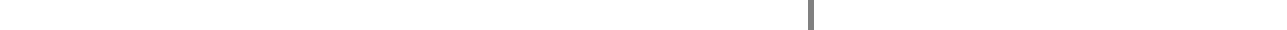<table style="width:1000px; text-align:center;">
<tr style="color:white;">
<td style="background:">7.9%</td>
<td style="background:"><strong>36.0%</strong></td>
<td style="background:">34.9%</td>
<td style="background:gray; width:0.4%;"></td>
<td style="background:">15.7%</td>
<td style="background:">5.2%</td>
</tr>
<tr>
<td></td>
<td></td>
<td></td>
<td></td>
<td></td>
<td></td>
</tr>
</table>
